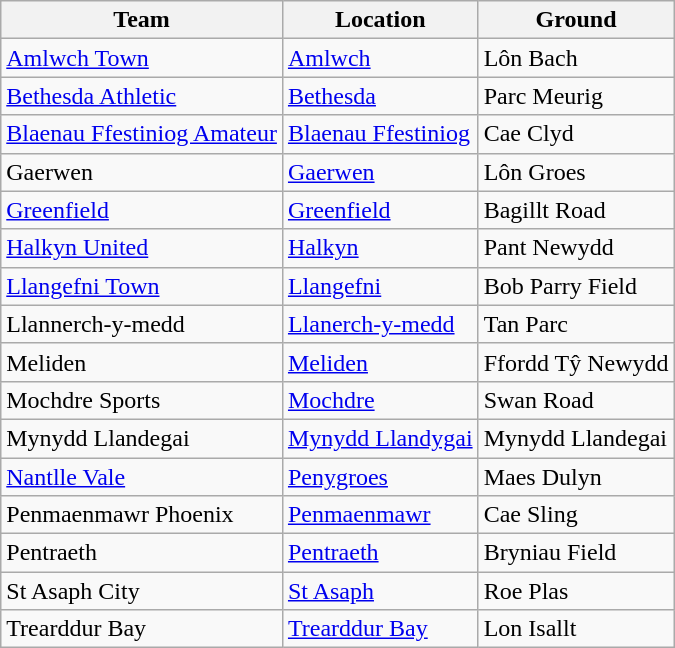<table class="wikitable sortable">
<tr>
<th>Team</th>
<th>Location</th>
<th>Ground</th>
</tr>
<tr>
<td><a href='#'>Amlwch Town</a></td>
<td><a href='#'>Amlwch</a></td>
<td>Lôn Bach</td>
</tr>
<tr>
<td><a href='#'>Bethesda Athletic</a></td>
<td><a href='#'>Bethesda</a></td>
<td>Parc Meurig</td>
</tr>
<tr>
<td><a href='#'>Blaenau Ffestiniog Amateur</a></td>
<td><a href='#'>Blaenau Ffestiniog</a></td>
<td>Cae Clyd</td>
</tr>
<tr>
<td>Gaerwen</td>
<td><a href='#'>Gaerwen</a></td>
<td>Lôn Groes</td>
</tr>
<tr>
<td><a href='#'>Greenfield</a></td>
<td><a href='#'>Greenfield</a></td>
<td>Bagillt Road</td>
</tr>
<tr>
<td><a href='#'>Halkyn United</a></td>
<td><a href='#'>Halkyn</a></td>
<td>Pant Newydd</td>
</tr>
<tr>
<td><a href='#'>Llangefni Town</a></td>
<td><a href='#'>Llangefni</a></td>
<td>Bob Parry Field</td>
</tr>
<tr>
<td>Llannerch-y-medd</td>
<td><a href='#'>Llanerch-y-medd</a></td>
<td>Tan Parc</td>
</tr>
<tr>
<td>Meliden</td>
<td><a href='#'>Meliden</a></td>
<td>Ffordd Tŷ Newydd</td>
</tr>
<tr>
<td>Mochdre Sports</td>
<td><a href='#'>Mochdre</a></td>
<td>Swan Road</td>
</tr>
<tr>
<td>Mynydd Llandegai</td>
<td><a href='#'>Mynydd Llandygai</a></td>
<td>Mynydd Llandegai</td>
</tr>
<tr>
<td><a href='#'>Nantlle Vale</a></td>
<td><a href='#'>Penygroes</a></td>
<td>Maes Dulyn</td>
</tr>
<tr>
<td>Penmaenmawr Phoenix</td>
<td><a href='#'>Penmaenmawr</a></td>
<td>Cae Sling</td>
</tr>
<tr>
<td>Pentraeth</td>
<td><a href='#'>Pentraeth</a></td>
<td>Bryniau Field</td>
</tr>
<tr>
<td>St Asaph City</td>
<td><a href='#'>St Asaph</a></td>
<td>Roe Plas</td>
</tr>
<tr>
<td>Trearddur Bay</td>
<td><a href='#'>Trearddur Bay</a></td>
<td>Lon Isallt</td>
</tr>
</table>
